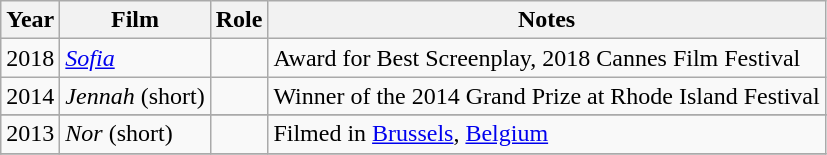<table class="wikitable">
<tr>
<th>Year</th>
<th>Film</th>
<th>Role</th>
<th>Notes</th>
</tr>
<tr>
<td>2018</td>
<td><em><a href='#'>Sofia</a></em></td>
<td></td>
<td>Award for Best Screenplay, 2018 Cannes Film Festival</td>
</tr>
<tr>
<td>2014</td>
<td><em>Jennah</em>  (short)</td>
<td></td>
<td>Winner of the 2014 Grand Prize at Rhode Island Festival</td>
</tr>
<tr>
</tr>
<tr>
<td>2013</td>
<td><em>Nor</em>  (short)</td>
<td></td>
<td>Filmed in <a href='#'>Brussels</a>, <a href='#'>Belgium</a></td>
</tr>
<tr>
</tr>
</table>
